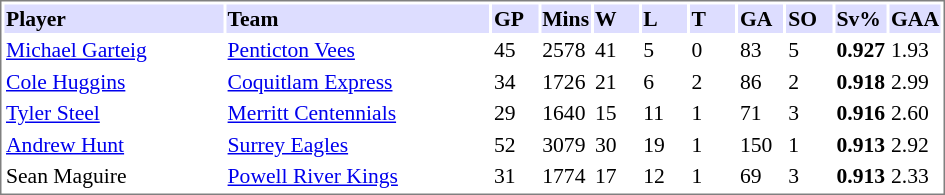<table cellpadding="0">
<tr style="text-align:left; vertical-align:top;">
<td></td>
<td><br><table cellpadding="1"  style="width:630px; font-size:90%; border:1px solid gray;">
<tr>
<th style="background:#ddf; ">Player</th>
<th style="background:#ddf; ">Team</th>
<th style="background:#ddf; width:5%;">GP</th>
<th style="background:#ddf; width:5%;">Mins</th>
<th style="background:#ddf; width:5%;">W</th>
<th style="background:#ddf; width:5%;">L</th>
<th style="background:#ddf; width:5%;">T</th>
<th style="background:#ddf; width:5%;">GA</th>
<th style="background:#ddf; width:5%;">SO</th>
<th style="background:#ddf; width:5%;">Sv%</th>
<th style="background:#ddf; width:5%;">GAA</th>
</tr>
<tr>
<td><a href='#'>Michael Garteig</a></td>
<td><a href='#'>Penticton Vees</a></td>
<td>45</td>
<td>2578</td>
<td>41</td>
<td>5</td>
<td>0</td>
<td>83</td>
<td>5</td>
<td><strong>0.927</strong></td>
<td>1.93</td>
</tr>
<tr>
<td><a href='#'>Cole Huggins</a></td>
<td><a href='#'>Coquitlam Express</a></td>
<td>34</td>
<td>1726</td>
<td>21</td>
<td>6</td>
<td>2</td>
<td>86</td>
<td>2</td>
<td><strong>0.918</strong></td>
<td>2.99</td>
</tr>
<tr>
<td><a href='#'>Tyler Steel</a></td>
<td><a href='#'>Merritt Centennials</a></td>
<td>29</td>
<td>1640</td>
<td>15</td>
<td>11</td>
<td>1</td>
<td>71</td>
<td>3</td>
<td><strong>0.916</strong></td>
<td>2.60</td>
</tr>
<tr>
<td><a href='#'>Andrew Hunt</a></td>
<td><a href='#'>Surrey Eagles</a></td>
<td>52</td>
<td>3079</td>
<td>30</td>
<td>19</td>
<td>1</td>
<td>150</td>
<td>1</td>
<td><strong>0.913</strong></td>
<td>2.92</td>
</tr>
<tr>
<td>Sean Maguire</td>
<td><a href='#'>Powell River Kings</a></td>
<td>31</td>
<td>1774</td>
<td>17</td>
<td>12</td>
<td>1</td>
<td>69</td>
<td>3</td>
<td><strong>0.913</strong></td>
<td>2.33</td>
</tr>
</table>
</td>
</tr>
</table>
